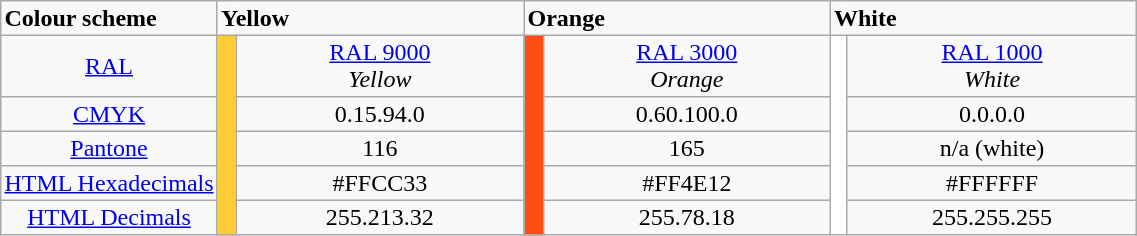<table border="1" cellpadding="2" cellspacing="0" style="width:60%; background:#f9f9f9; border:1px solid #aaa; border-collapse:collapse; white-space:nowrap; text-align:left;">
<tr>
<th width=100>Colour scheme</th>
<th colspan="2" style="width:120px;">Yellow</th>
<th colspan="2" style="width:120px;">Orange</th>
<th colspan="2" style="width:120px;">White</th>
</tr>
<tr align=center>
<td><a href='#'>RAL</a></td>
<td rowspan="5" style="background:#FFCC33;"></td>
<td><a href='#'>RAL 9000</a><br><em>Yellow</em></td>
<td rowspan="5" style="background:#FF4E12;"></td>
<td><a href='#'>RAL 3000</a><br><em>Orange</em></td>
<td rowspan="5" style="background:#FFFFFF;"></td>
<td><a href='#'>RAL 1000</a><br><em>White</em></td>
</tr>
<tr align=center>
<td><a href='#'>CMYK</a></td>
<td>0.15.94.0</td>
<td>0.60.100.0</td>
<td>0.0.0.0</td>
</tr>
<tr align=center>
<td><a href='#'>Pantone</a></td>
<td>116</td>
<td>165</td>
<td>n/a (white)</td>
</tr>
<tr align=center>
<td><a href='#'>HTML Hexadecimals</a></td>
<td>#FFCC33</td>
<td>#FF4E12</td>
<td>#FFFFFF</td>
</tr>
<tr align=center>
<td><a href='#'>HTML Decimals</a></td>
<td>255.213.32</td>
<td>255.78.18</td>
<td>255.255.255</td>
</tr>
</table>
